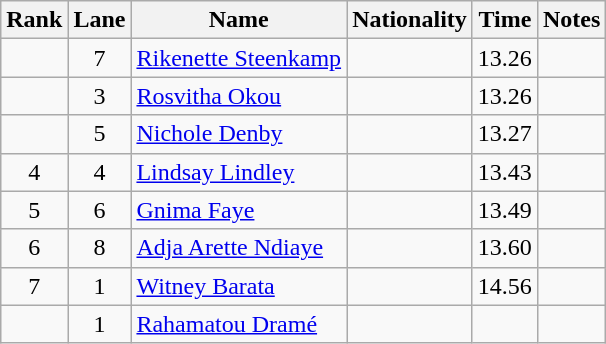<table class="wikitable sortable" style="text-align:center">
<tr>
<th>Rank</th>
<th>Lane</th>
<th>Name</th>
<th>Nationality</th>
<th>Time</th>
<th>Notes</th>
</tr>
<tr>
<td></td>
<td>7</td>
<td align=left><a href='#'>Rikenette Steenkamp</a></td>
<td align=left></td>
<td>13.26</td>
<td></td>
</tr>
<tr>
<td></td>
<td>3</td>
<td align=left><a href='#'>Rosvitha Okou</a></td>
<td align=left></td>
<td>13.26</td>
<td></td>
</tr>
<tr>
<td></td>
<td>5</td>
<td align=left><a href='#'>Nichole Denby</a></td>
<td align=left></td>
<td>13.27</td>
<td></td>
</tr>
<tr>
<td>4</td>
<td>4</td>
<td align=left><a href='#'>Lindsay Lindley</a></td>
<td align=left></td>
<td>13.43</td>
<td></td>
</tr>
<tr>
<td>5</td>
<td>6</td>
<td align=left><a href='#'>Gnima Faye</a></td>
<td align=left></td>
<td>13.49</td>
<td></td>
</tr>
<tr>
<td>6</td>
<td>8</td>
<td align=left><a href='#'>Adja Arette Ndiaye</a></td>
<td align=left></td>
<td>13.60</td>
<td></td>
</tr>
<tr>
<td>7</td>
<td>1</td>
<td align=left><a href='#'>Witney Barata</a></td>
<td align=left></td>
<td>14.56</td>
<td></td>
</tr>
<tr>
<td></td>
<td>1</td>
<td align=left><a href='#'>Rahamatou Dramé</a></td>
<td align=left></td>
<td></td>
<td></td>
</tr>
</table>
